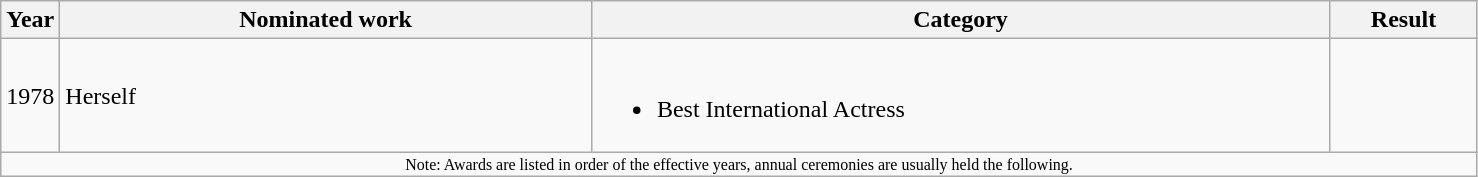<table class=wikitable>
<tr>
<th width=4%>Year</th>
<th width=36%>Nominated work</th>
<th width=50%>Category</th>
<th width=10%>Result</th>
</tr>
<tr>
<td>1978</td>
<td>Herself</td>
<td><br><ul><li>Best International Actress</li></ul></td>
<td></td>
</tr>
<tr>
<td colspan=4 width=100% style=font-size:8pt align=center>Note: Awards are listed in order of the effective years, annual ceremonies are usually held the following.</td>
</tr>
</table>
